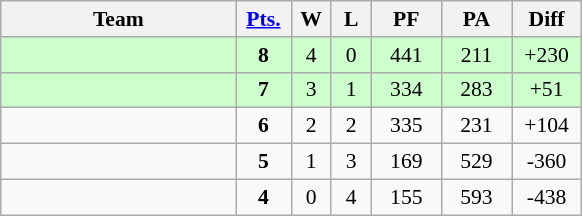<table class=wikitable style="font-size:90%;">
<tr align=center>
<th width=150px>Team</th>
<th width=30px><a href='#'>Pts.</a></th>
<th width=20px>W</th>
<th width=20px>L</th>
<th width=40px>PF</th>
<th width=40px>PA</th>
<th width=40px>Diff</th>
</tr>
<tr align=center bgcolor="#ccffcc">
<td align=left></td>
<td><strong>8</strong></td>
<td>4</td>
<td>0</td>
<td>441</td>
<td>211</td>
<td>+230</td>
</tr>
<tr align=center bgcolor="#ccffcc">
<td align=left></td>
<td><strong>7</strong></td>
<td>3</td>
<td>1</td>
<td>334</td>
<td>283</td>
<td>+51</td>
</tr>
<tr align=center>
<td align=left></td>
<td><strong>6</strong></td>
<td>2</td>
<td>2</td>
<td>335</td>
<td>231</td>
<td>+104</td>
</tr>
<tr align=center>
<td align=left></td>
<td><strong>5</strong></td>
<td>1</td>
<td>3</td>
<td>169</td>
<td>529</td>
<td>-360</td>
</tr>
<tr align=center>
<td align=left></td>
<td><strong>4</strong></td>
<td>0</td>
<td>4</td>
<td>155</td>
<td>593</td>
<td>-438</td>
</tr>
</table>
